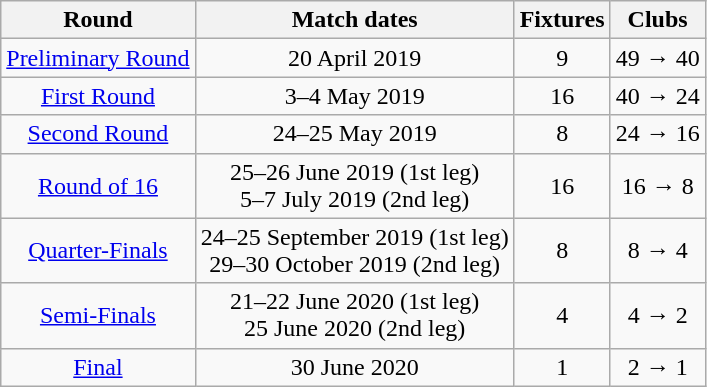<table class="wikitable" style="text-align: center">
<tr>
<th>Round</th>
<th>Match dates</th>
<th>Fixtures</th>
<th>Clubs</th>
</tr>
<tr>
<td><a href='#'>Preliminary Round</a></td>
<td>20 April 2019</td>
<td>9</td>
<td>49 → 40</td>
</tr>
<tr>
<td><a href='#'>First Round</a></td>
<td>3–4 May 2019</td>
<td>16</td>
<td>40 → 24</td>
</tr>
<tr>
<td><a href='#'>Second Round</a></td>
<td>24–25 May 2019</td>
<td>8</td>
<td>24 → 16</td>
</tr>
<tr>
<td><a href='#'>Round of 16</a></td>
<td>25–26 June 2019 (1st leg)<br>5–7 July 2019 (2nd leg)</td>
<td>16</td>
<td>16 → 8</td>
</tr>
<tr>
<td><a href='#'>Quarter-Finals</a></td>
<td>24–25 September 2019 (1st leg)<br>29–30 October 2019 (2nd leg)</td>
<td>8</td>
<td>8 → 4</td>
</tr>
<tr>
<td><a href='#'>Semi-Finals</a></td>
<td>21–22 June 2020 (1st leg)<br> 25 June 2020 (2nd leg)</td>
<td>4</td>
<td>4 → 2</td>
</tr>
<tr>
<td><a href='#'>Final</a></td>
<td>30 June 2020</td>
<td>1</td>
<td>2 → 1</td>
</tr>
</table>
